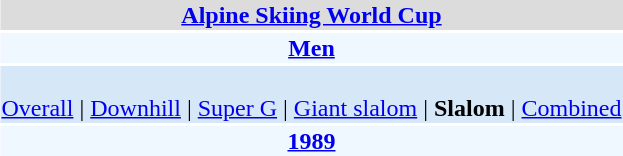<table align="right" class="toccolours" style="margin: 0 0 1em 1em;">
<tr>
<td colspan="2" align=center bgcolor=Gainsboro><strong><a href='#'>Alpine Skiing World Cup</a></strong></td>
</tr>
<tr>
<td colspan="2" align=center bgcolor=AliceBlue><strong><a href='#'>Men</a></strong></td>
</tr>
<tr>
<td colspan="2" align=center bgcolor=D6E8F8><br><a href='#'>Overall</a> | 
<a href='#'>Downhill</a> | 
<a href='#'>Super G</a> | 
<a href='#'>Giant slalom</a> | 
<strong>Slalom</strong> | 
<a href='#'>Combined</a></td>
</tr>
<tr>
<td colspan="2" align=center bgcolor=AliceBlue><strong><a href='#'>1989</a></strong></td>
</tr>
</table>
